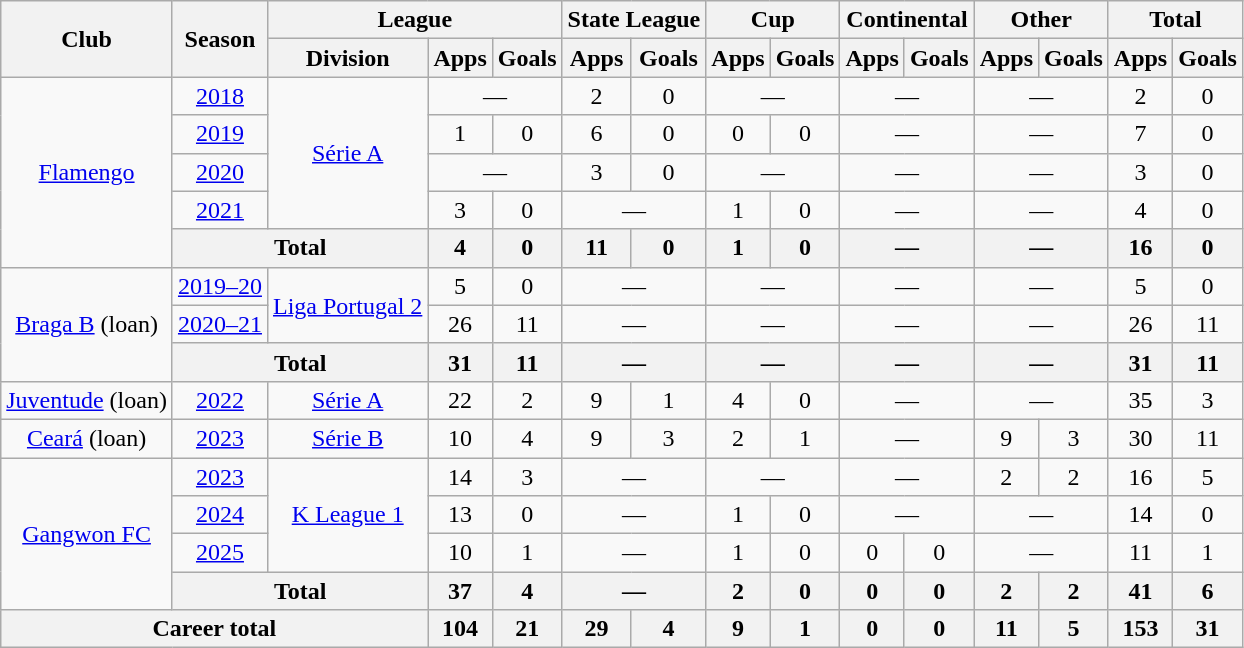<table class="wikitable" style="text-align: center">
<tr>
<th rowspan="2">Club</th>
<th rowspan="2">Season</th>
<th colspan="3">League</th>
<th colspan="2">State League</th>
<th colspan="2">Cup</th>
<th colspan="2">Continental</th>
<th colspan="2">Other</th>
<th colspan="2">Total</th>
</tr>
<tr>
<th>Division</th>
<th>Apps</th>
<th>Goals</th>
<th>Apps</th>
<th>Goals</th>
<th>Apps</th>
<th>Goals</th>
<th>Apps</th>
<th>Goals</th>
<th>Apps</th>
<th>Goals</th>
<th>Apps</th>
<th>Goals</th>
</tr>
<tr>
<td rowspan="5"><a href='#'>Flamengo</a></td>
<td><a href='#'>2018</a></td>
<td rowspan="4"><a href='#'>Série A</a></td>
<td colspan="2">—</td>
<td>2</td>
<td>0</td>
<td colspan="2">—</td>
<td colspan="2">—</td>
<td colspan="2">—</td>
<td>2</td>
<td>0</td>
</tr>
<tr>
<td><a href='#'>2019</a></td>
<td>1</td>
<td>0</td>
<td>6</td>
<td>0</td>
<td>0</td>
<td>0</td>
<td colspan="2">—</td>
<td colspan="2">—</td>
<td>7</td>
<td>0</td>
</tr>
<tr>
<td><a href='#'>2020</a></td>
<td colspan="2">—</td>
<td>3</td>
<td>0</td>
<td colspan="2">—</td>
<td colspan="2">—</td>
<td colspan="2">—</td>
<td>3</td>
<td>0</td>
</tr>
<tr>
<td><a href='#'>2021</a></td>
<td>3</td>
<td>0</td>
<td colspan="2">—</td>
<td>1</td>
<td>0</td>
<td colspan="2">—</td>
<td colspan="2">—</td>
<td>4</td>
<td>0</td>
</tr>
<tr>
<th colspan="2">Total</th>
<th>4</th>
<th>0</th>
<th>11</th>
<th>0</th>
<th>1</th>
<th>0</th>
<th colspan="2">—</th>
<th colspan="2">—</th>
<th>16</th>
<th>0</th>
</tr>
<tr>
<td rowspan="3"><a href='#'>Braga B</a> (loan)</td>
<td><a href='#'>2019–20</a></td>
<td rowspan="2"><a href='#'>Liga Portugal 2</a></td>
<td>5</td>
<td>0</td>
<td colspan="2">—</td>
<td colspan="2">—</td>
<td colspan="2">—</td>
<td colspan="2">—</td>
<td>5</td>
<td>0</td>
</tr>
<tr>
<td><a href='#'>2020–21</a></td>
<td>26</td>
<td>11</td>
<td colspan="2">—</td>
<td colspan="2">—</td>
<td colspan="2">—</td>
<td colspan="2">—</td>
<td>26</td>
<td>11</td>
</tr>
<tr>
<th colspan="2">Total</th>
<th>31</th>
<th>11</th>
<th colspan="2">—</th>
<th colspan="2">—</th>
<th colspan="2">—</th>
<th colspan="2">—</th>
<th>31</th>
<th>11</th>
</tr>
<tr>
<td rowspan="1"><a href='#'>Juventude</a> (loan)</td>
<td><a href='#'>2022</a></td>
<td rowspan="1"><a href='#'>Série A</a></td>
<td>22</td>
<td>2</td>
<td>9</td>
<td>1</td>
<td>4</td>
<td>0</td>
<td colspan="2">—</td>
<td colspan="2">—</td>
<td>35</td>
<td>3</td>
</tr>
<tr>
<td rowspan="1"><a href='#'>Ceará</a> (loan)</td>
<td><a href='#'>2023</a></td>
<td rowspan="1"><a href='#'>Série B</a></td>
<td>10</td>
<td>4</td>
<td>9</td>
<td>3</td>
<td>2</td>
<td>1</td>
<td colspan="2">—</td>
<td>9</td>
<td>3</td>
<td>30</td>
<td>11</td>
</tr>
<tr>
<td rowspan="4"><a href='#'>Gangwon FC</a></td>
<td><a href='#'>2023</a></td>
<td rowspan="3"><a href='#'>K League 1</a></td>
<td>14</td>
<td>3</td>
<td colspan="2">—</td>
<td colspan="2">—</td>
<td colspan="2">—</td>
<td>2</td>
<td>2</td>
<td>16</td>
<td>5</td>
</tr>
<tr>
<td><a href='#'>2024</a></td>
<td>13</td>
<td>0</td>
<td colspan="2">—</td>
<td>1</td>
<td>0</td>
<td colspan="2">—</td>
<td colspan="2">—</td>
<td>14</td>
<td>0</td>
</tr>
<tr>
<td><a href='#'>2025</a></td>
<td>10</td>
<td>1</td>
<td colspan="2">—</td>
<td>1</td>
<td>0</td>
<td>0</td>
<td>0</td>
<td colspan="2">—</td>
<td>11</td>
<td>1</td>
</tr>
<tr>
<th colspan="2">Total</th>
<th>37</th>
<th>4</th>
<th colspan="2">—</th>
<th>2</th>
<th>0</th>
<th>0</th>
<th>0</th>
<th>2</th>
<th>2</th>
<th>41</th>
<th>6</th>
</tr>
<tr>
<th colspan="3"><strong>Career total</strong></th>
<th>104</th>
<th>21</th>
<th>29</th>
<th>4</th>
<th>9</th>
<th>1</th>
<th>0</th>
<th>0</th>
<th>11</th>
<th>5</th>
<th>153</th>
<th>31</th>
</tr>
</table>
